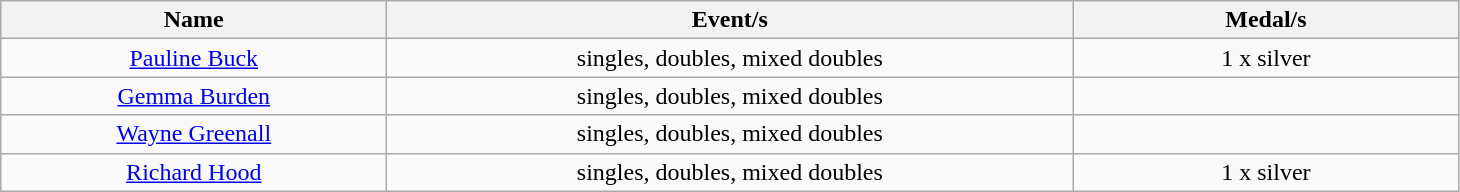<table class="wikitable" style="text-align: center">
<tr>
<th width=250>Name</th>
<th width=450>Event/s</th>
<th width=250>Medal/s</th>
</tr>
<tr>
<td><a href='#'>Pauline Buck</a></td>
<td>singles, doubles, mixed doubles</td>
<td>1 x silver</td>
</tr>
<tr>
<td><a href='#'>Gemma Burden</a></td>
<td>singles, doubles, mixed doubles</td>
<td></td>
</tr>
<tr>
<td><a href='#'>Wayne Greenall</a></td>
<td>singles, doubles, mixed doubles</td>
<td></td>
</tr>
<tr>
<td><a href='#'>Richard Hood</a></td>
<td>singles, doubles, mixed doubles</td>
<td>1 x silver</td>
</tr>
</table>
